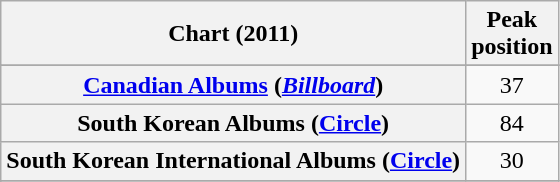<table class="wikitable sortable plainrowheaders" style="text-align:center">
<tr>
<th scope="col">Chart (2011)</th>
<th scope="col">Peak<br> position</th>
</tr>
<tr>
</tr>
<tr>
<th scope="row"><a href='#'>Canadian Albums</a> (<a href='#'><em>Billboard</em></a>)</th>
<td>37</td>
</tr>
<tr>
<th scope="row">South Korean Albums (<a href='#'>Circle</a>)</th>
<td>84</td>
</tr>
<tr>
<th scope="row">South Korean International Albums (<a href='#'>Circle</a>)</th>
<td>30</td>
</tr>
<tr>
</tr>
<tr>
</tr>
</table>
